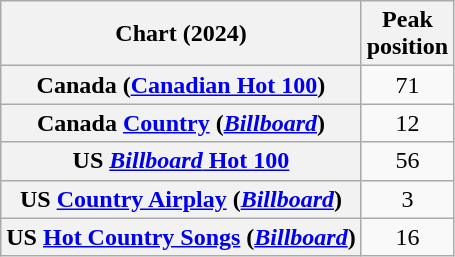<table class="wikitable sortable plainrowheaders" style="text-align:center">
<tr>
<th scope="col">Chart (2024)</th>
<th scope="col">Peak<br>position</th>
</tr>
<tr>
<th scope="row">Canada (<a href='#'>Canadian Hot 100</a>)</th>
<td>71</td>
</tr>
<tr>
<th scope="row">Canada <a href='#'>Country</a> (<em><a href='#'>Billboard</a></em>)</th>
<td>12</td>
</tr>
<tr>
<th scope="row">US <a href='#'><em>Billboard</em> Hot 100</a></th>
<td>56</td>
</tr>
<tr>
<th scope="row">US <a href='#'>Country Airplay</a> (<em><a href='#'>Billboard</a></em>)</th>
<td>3</td>
</tr>
<tr>
<th scope="row">US <a href='#'>Hot Country Songs</a> (<em><a href='#'>Billboard</a></em>)</th>
<td>16</td>
</tr>
</table>
